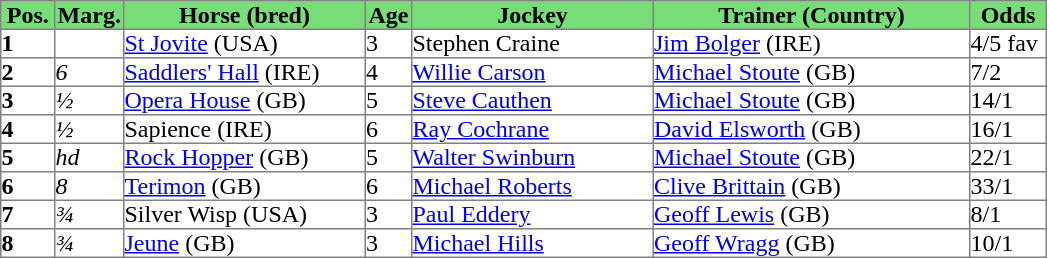<table class = "sortable" | border="1" cellpadding="0" style="border-collapse: collapse;">
<tr style="background:#7d7; text-align:center;">
<th style="width:35px;"><strong>Pos.</strong></th>
<th style="width:45px;"><strong>Marg.</strong></th>
<th style="width:160px;"><strong>Horse (bred)</strong></th>
<th style="width:30px;"><strong>Age</strong></th>
<th style="width:160px;"><strong>Jockey</strong></th>
<th style="width:210px;"><strong>Trainer (Country)</strong></th>
<th style="width:50px;"><strong>Odds</strong></th>
</tr>
<tr>
<td><strong>1</strong></td>
<td></td>
<td><a href='#'>St Jovite</a> (USA)</td>
<td>3</td>
<td>Stephen Craine</td>
<td><a href='#'>Jim Bolger</a> (IRE)</td>
<td>4/5 fav</td>
</tr>
<tr>
<td><strong>2</strong></td>
<td><em>6</em></td>
<td><a href='#'>Saddlers' Hall</a> (IRE)</td>
<td>4</td>
<td><a href='#'>Willie Carson</a></td>
<td><a href='#'>Michael Stoute</a> (GB)</td>
<td>7/2</td>
</tr>
<tr>
<td><strong>3</strong></td>
<td><em>½</em></td>
<td><a href='#'>Opera House</a> (GB)</td>
<td>5</td>
<td><a href='#'>Steve Cauthen</a></td>
<td><a href='#'>Michael Stoute</a> (GB)</td>
<td>14/1</td>
</tr>
<tr>
<td><strong>4</strong></td>
<td><em>½</em></td>
<td>Sapience (IRE)</td>
<td>6</td>
<td><a href='#'>Ray Cochrane</a></td>
<td><a href='#'>David Elsworth</a> (GB)</td>
<td>16/1</td>
</tr>
<tr>
<td><strong>5</strong></td>
<td><em>hd</em></td>
<td><a href='#'>Rock Hopper</a> (GB)</td>
<td>5</td>
<td><a href='#'>Walter Swinburn</a></td>
<td><a href='#'>Michael Stoute</a> (GB)</td>
<td>22/1</td>
</tr>
<tr>
<td><strong>6</strong></td>
<td><em>8</em></td>
<td><a href='#'>Terimon</a> (GB)</td>
<td>6</td>
<td><a href='#'>Michael Roberts</a></td>
<td><a href='#'>Clive Brittain</a> (GB)</td>
<td>33/1</td>
</tr>
<tr>
<td><strong>7</strong></td>
<td><em>¾</em></td>
<td>Silver Wisp (USA)</td>
<td>3</td>
<td><a href='#'>Paul Eddery</a></td>
<td><a href='#'>Geoff Lewis</a> (GB)</td>
<td>8/1</td>
</tr>
<tr>
<td><strong>8</strong></td>
<td><em>¾</em></td>
<td><a href='#'>Jeune</a> (GB)</td>
<td>3</td>
<td><a href='#'>Michael Hills</a></td>
<td><a href='#'>Geoff Wragg</a> (GB)</td>
<td>10/1</td>
</tr>
</table>
